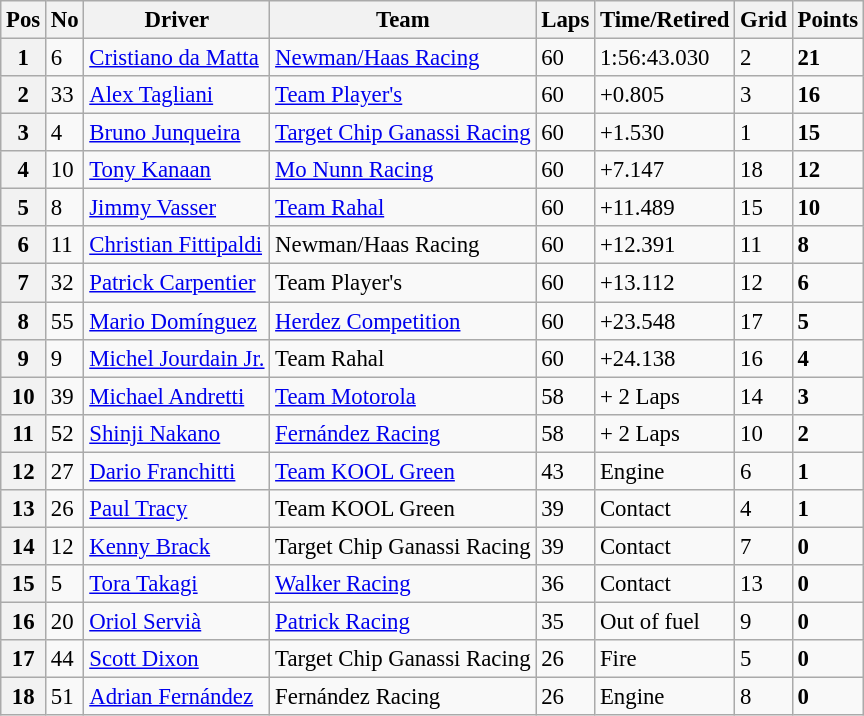<table class="wikitable" style="font-size:95%;">
<tr>
<th>Pos</th>
<th>No</th>
<th>Driver</th>
<th>Team</th>
<th>Laps</th>
<th>Time/Retired</th>
<th>Grid</th>
<th>Points</th>
</tr>
<tr>
<th>1</th>
<td>6</td>
<td> <a href='#'>Cristiano da Matta</a></td>
<td><a href='#'>Newman/Haas Racing</a></td>
<td>60</td>
<td>1:56:43.030</td>
<td>2</td>
<td><strong>21</strong></td>
</tr>
<tr>
<th>2</th>
<td>33</td>
<td> <a href='#'>Alex Tagliani</a></td>
<td><a href='#'>Team Player's</a></td>
<td>60</td>
<td>+0.805</td>
<td>3</td>
<td><strong>16</strong></td>
</tr>
<tr>
<th>3</th>
<td>4</td>
<td> <a href='#'>Bruno Junqueira</a></td>
<td><a href='#'>Target Chip Ganassi Racing</a></td>
<td>60</td>
<td>+1.530</td>
<td>1</td>
<td><strong>15</strong></td>
</tr>
<tr>
<th>4</th>
<td>10</td>
<td> <a href='#'>Tony Kanaan</a></td>
<td><a href='#'>Mo Nunn Racing</a></td>
<td>60</td>
<td>+7.147</td>
<td>18</td>
<td><strong>12</strong></td>
</tr>
<tr>
<th>5</th>
<td>8</td>
<td> <a href='#'>Jimmy Vasser</a></td>
<td><a href='#'>Team Rahal</a></td>
<td>60</td>
<td>+11.489</td>
<td>15</td>
<td><strong>10</strong></td>
</tr>
<tr>
<th>6</th>
<td>11</td>
<td> <a href='#'>Christian Fittipaldi</a></td>
<td>Newman/Haas Racing</td>
<td>60</td>
<td>+12.391</td>
<td>11</td>
<td><strong>8</strong></td>
</tr>
<tr>
<th>7</th>
<td>32</td>
<td> <a href='#'>Patrick Carpentier</a></td>
<td>Team Player's</td>
<td>60</td>
<td>+13.112</td>
<td>12</td>
<td><strong>6</strong></td>
</tr>
<tr>
<th>8</th>
<td>55</td>
<td> <a href='#'>Mario Domínguez</a></td>
<td><a href='#'>Herdez Competition</a></td>
<td>60</td>
<td>+23.548</td>
<td>17</td>
<td><strong>5</strong></td>
</tr>
<tr>
<th>9</th>
<td>9</td>
<td> <a href='#'>Michel Jourdain Jr.</a></td>
<td>Team Rahal</td>
<td>60</td>
<td>+24.138</td>
<td>16</td>
<td><strong>4</strong></td>
</tr>
<tr>
<th>10</th>
<td>39</td>
<td> <a href='#'>Michael Andretti</a></td>
<td><a href='#'>Team Motorola</a></td>
<td>58</td>
<td>+ 2 Laps</td>
<td>14</td>
<td><strong>3</strong></td>
</tr>
<tr>
<th>11</th>
<td>52</td>
<td> <a href='#'>Shinji Nakano</a></td>
<td><a href='#'>Fernández Racing</a></td>
<td>58</td>
<td>+ 2 Laps</td>
<td>10</td>
<td><strong>2</strong></td>
</tr>
<tr>
<th>12</th>
<td>27</td>
<td> <a href='#'>Dario Franchitti</a></td>
<td><a href='#'>Team KOOL Green</a></td>
<td>43</td>
<td>Engine</td>
<td>6</td>
<td><strong>1</strong></td>
</tr>
<tr>
<th>13</th>
<td>26</td>
<td> <a href='#'>Paul Tracy</a></td>
<td>Team KOOL Green</td>
<td>39</td>
<td>Contact</td>
<td>4</td>
<td><strong>1</strong></td>
</tr>
<tr>
<th>14</th>
<td>12</td>
<td> <a href='#'>Kenny Brack</a></td>
<td>Target Chip Ganassi Racing</td>
<td>39</td>
<td>Contact</td>
<td>7</td>
<td><strong>0</strong></td>
</tr>
<tr>
<th>15</th>
<td>5</td>
<td> <a href='#'>Tora Takagi</a></td>
<td><a href='#'>Walker Racing</a></td>
<td>36</td>
<td>Contact</td>
<td>13</td>
<td><strong>0</strong></td>
</tr>
<tr>
<th>16</th>
<td>20</td>
<td> <a href='#'>Oriol Servià</a></td>
<td><a href='#'>Patrick Racing</a></td>
<td>35</td>
<td>Out of fuel</td>
<td>9</td>
<td><strong>0</strong></td>
</tr>
<tr>
<th>17</th>
<td>44</td>
<td> <a href='#'>Scott Dixon</a></td>
<td>Target Chip Ganassi Racing</td>
<td>26</td>
<td>Fire</td>
<td>5</td>
<td><strong>0</strong></td>
</tr>
<tr>
<th>18</th>
<td>51</td>
<td> <a href='#'>Adrian Fernández</a></td>
<td>Fernández Racing</td>
<td>26</td>
<td>Engine</td>
<td>8</td>
<td><strong>0</strong></td>
</tr>
</table>
